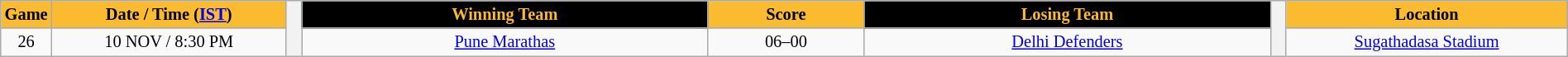<table class="wikitable" style="width:100%; font-size:85%; text-align:center">
<tr>
<th style="background:#FABB30; width:3%;color:black;">Game</th>
<th style="background:#FABB30; width:15%;color:black;">Date / Time (<a href='#'>IST</a>)</th>
<th rowspan=2 style="border-top:none; border-bottom:none; width:1%;"></th>
<th style="background:black; width:26%;color:#FABB30;">Winning Team</th>
<th style="background:#FABB30; width:10%;color:black;">Score</th>
<th style="background:black; width:26%;color:#FABB30;">Losing Team</th>
<th rowspan=2 style="border-top:none; border-bottom:none; width:1%;"></th>
<th style="background:#FABB30; width:18%;color:black;">Location</th>
</tr>
<tr>
<td>26</td>
<td>10 NOV / 8:30 PM</td>
<td><a href='#'>Pune Marathas</a></td>
<td>06–00</td>
<td><a href='#'>Delhi Defenders</a></td>
<td><a href='#'>Sugathadasa Stadium</a></td>
</tr>
</table>
